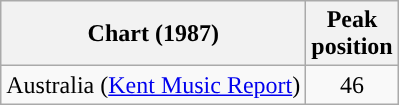<table class="wikitable">
<tr>
<th scope="col">Chart (1987)</th>
<th>Peak<br>position</th>
</tr>
<tr>
<td>Australia (<a href='#'>Kent Music Report</a>)</td>
<td style="text-align:center;">46</td>
</tr>
</table>
